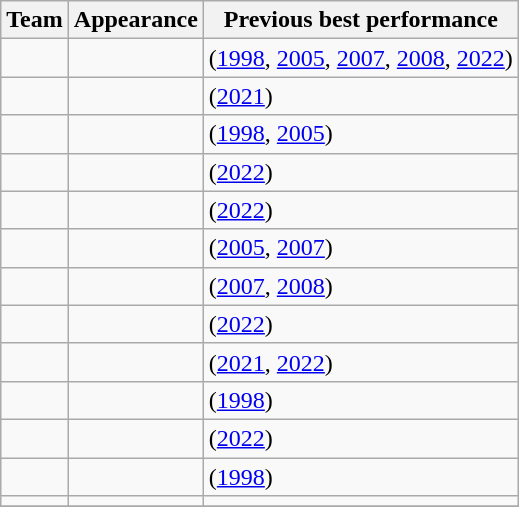<table class="wikitable sortable" style="text-align: left;">
<tr>
<th>Team</th>
<th>Appearance</th>
<th>Previous best performance</th>
</tr>
<tr>
<td></td>
<td></td>
<td> (<a href='#'>1998</a>, <a href='#'>2005</a>, <a href='#'>2007</a>, <a href='#'>2008</a>, <a href='#'>2022</a>)</td>
</tr>
<tr>
<td></td>
<td></td>
<td> (<a href='#'>2021</a>)</td>
</tr>
<tr>
<td></td>
<td></td>
<td> (<a href='#'>1998</a>, <a href='#'>2005</a>)</td>
</tr>
<tr>
<td></td>
<td></td>
<td> (<a href='#'>2022</a>)</td>
</tr>
<tr>
<td></td>
<td></td>
<td> (<a href='#'>2022</a>)</td>
</tr>
<tr>
<td></td>
<td></td>
<td> (<a href='#'>2005</a>, <a href='#'>2007</a>)</td>
</tr>
<tr>
<td></td>
<td></td>
<td> (<a href='#'>2007</a>, <a href='#'>2008</a>)</td>
</tr>
<tr>
<td></td>
<td></td>
<td> (<a href='#'>2022</a>)</td>
</tr>
<tr>
<td></td>
<td></td>
<td> (<a href='#'>2021</a>, <a href='#'>2022</a>)</td>
</tr>
<tr>
<td></td>
<td></td>
<td> (<a href='#'>1998</a>)</td>
</tr>
<tr>
<td> <em></em></td>
<td></td>
<td> (<a href='#'>2022</a>)</td>
</tr>
<tr>
<td><s></s>   </td>
<td></td>
<td> (<a href='#'>1998</a>)</td>
</tr>
<tr>
<td> <em></em></td>
<td></td>
<td></td>
</tr>
<tr>
</tr>
</table>
